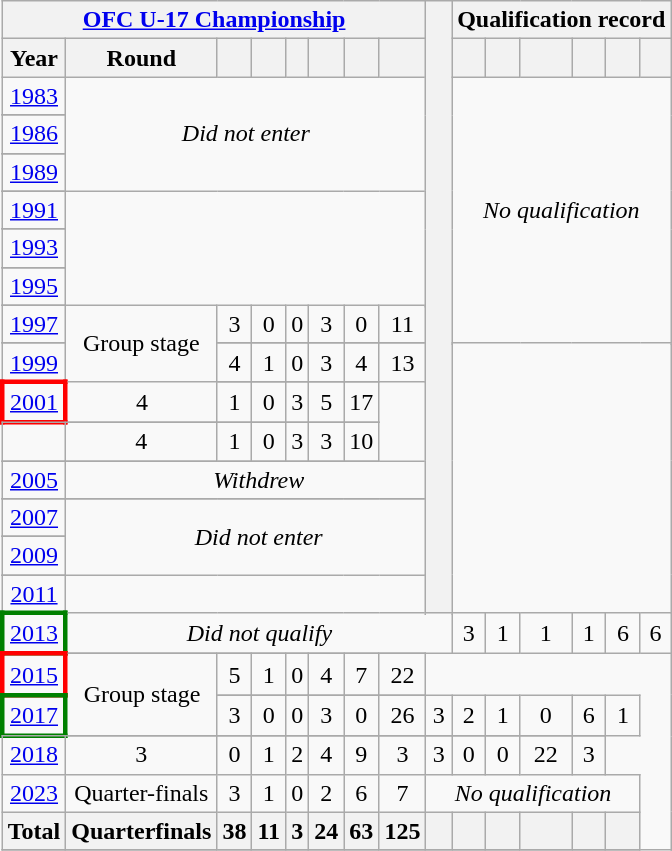<table class="wikitable" style="text-align: center;">
<tr>
<th colspan=8><a href='#'>OFC U-17 Championship</a></th>
<th rowspan=30></th>
<th colspan=6>Qualification record</th>
</tr>
<tr>
<th>Year</th>
<th>Round</th>
<th></th>
<th></th>
<th></th>
<th></th>
<th></th>
<th></th>
<th></th>
<th></th>
<th></th>
<th></th>
<th></th>
<th></th>
</tr>
<tr bgcolor=>
<td> <a href='#'>1983</a></td>
<td colspan=7 rowspan=6><em>Did not enter</em></td>
<td colspan=6 rowspan=14><em>No qualification</em></td>
</tr>
<tr>
</tr>
<tr bgcolor=>
<td> <a href='#'>1986</a></td>
</tr>
<tr>
</tr>
<tr bgcolor=>
<td> <a href='#'>1989</a></td>
</tr>
<tr>
</tr>
<tr bgcolor=>
<td> <a href='#'>1991</a></td>
</tr>
<tr>
</tr>
<tr>
<td> <a href='#'>1993</a></td>
</tr>
<tr>
</tr>
<tr>
<td> <a href='#'>1995</a></td>
</tr>
<tr>
</tr>
<tr bgcolor=>
<td> <a href='#'>1997</a></td>
<td rowspan=4>Group stage</td>
<td>3</td>
<td>0</td>
<td>0</td>
<td>3</td>
<td>0</td>
<td>11</td>
</tr>
<tr>
</tr>
<tr bgcolor=>
<td> <a href='#'>1999</a></td>
<td>4</td>
<td>1</td>
<td>0</td>
<td>3</td>
<td>4</td>
<td>13</td>
</tr>
<tr>
</tr>
<tr bgcolor=>
<td style="border: 3px solid red">  <a href='#'>2001</a></td>
<td>4</td>
<td>1</td>
<td>0</td>
<td>3</td>
<td>5</td>
<td>17</td>
</tr>
<tr>
</tr>
<tr bgcolor=>
<td></td>
<td>4</td>
<td>1</td>
<td>0</td>
<td>3</td>
<td>3</td>
<td>10</td>
</tr>
<tr>
</tr>
<tr bgcolor=>
<td> <a href='#'>2005</a></td>
<td colspan="8"><em>Withdrew</em></td>
</tr>
<tr>
</tr>
<tr bgcolor=>
<td> <a href='#'>2007</a></td>
<td colspan=8 rowspan=3><em>Did not enter</em></td>
</tr>
<tr>
</tr>
<tr bgcolor=>
<td> <a href='#'>2009</a></td>
</tr>
<tr>
</tr>
<tr bgcolor=>
<td> <a href='#'>2011</a></td>
</tr>
<tr>
</tr>
<tr bgcolor=>
<td style="border: 3px solid green">  <a href='#'>2013</a></td>
<td colspan=8><em>Did not qualify</em></td>
<td>3</td>
<td>1</td>
<td>1</td>
<td>1</td>
<td>6</td>
<td>6</td>
</tr>
<tr>
</tr>
<tr bgcolor=>
<td style="border: 3px solid red">  <a href='#'>2015</a></td>
<td rowspan=3>Group stage</td>
<td>5</td>
<td>1</td>
<td>0</td>
<td>4</td>
<td>7</td>
<td>22</td>
</tr>
<tr>
</tr>
<tr>
<td style="border: 3px solid green">  <a href='#'>2017</a></td>
<td>3</td>
<td>0</td>
<td>0</td>
<td>3</td>
<td>0</td>
<td>26</td>
<td>3</td>
<td>2</td>
<td>1</td>
<td>0</td>
<td>6</td>
<td>1</td>
</tr>
<tr>
</tr>
<tr>
<td>  <a href='#'>2018</a></td>
<td>3</td>
<td>0</td>
<td>1</td>
<td>2</td>
<td>4</td>
<td>9</td>
<td>3</td>
<td>3</td>
<td>0</td>
<td>0</td>
<td>22</td>
<td>3</td>
</tr>
<tr>
<td> <a href='#'>2023</a></td>
<td>Quarter-finals</td>
<td>3</td>
<td>1</td>
<td>0</td>
<td>2</td>
<td>6</td>
<td>7</td>
<td colspan=6><em>No qualification</em></td>
</tr>
<tr>
<th><strong>Total</strong></th>
<th><strong>Quarterfinals</strong></th>
<th><strong>38</strong></th>
<th><strong>11</strong></th>
<th><strong>3</strong></th>
<th><strong>24</strong></th>
<th><strong>63</strong></th>
<th><strong>125</strong></th>
<th></th>
<th></th>
<th></th>
<th></th>
<th></th>
<th></th>
</tr>
<tr>
</tr>
</table>
